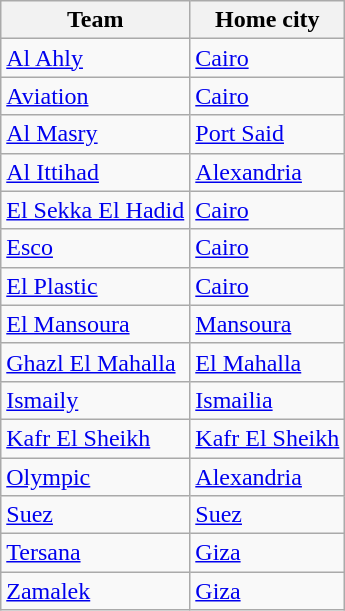<table class="wikitable sortable" style="text-align: left;">
<tr>
<th>Team</th>
<th>Home city</th>
</tr>
<tr>
<td><a href='#'>Al Ahly</a></td>
<td><a href='#'>Cairo</a></td>
</tr>
<tr>
<td><a href='#'>Aviation</a></td>
<td><a href='#'>Cairo</a></td>
</tr>
<tr>
<td><a href='#'>Al Masry</a></td>
<td><a href='#'>Port Said</a></td>
</tr>
<tr>
<td><a href='#'>Al Ittihad</a></td>
<td><a href='#'>Alexandria</a></td>
</tr>
<tr>
<td><a href='#'>El Sekka El Hadid</a></td>
<td><a href='#'>Cairo</a></td>
</tr>
<tr>
<td><a href='#'>Esco</a></td>
<td><a href='#'>Cairo</a></td>
</tr>
<tr>
<td><a href='#'>El Plastic</a></td>
<td><a href='#'>Cairo</a></td>
</tr>
<tr>
<td><a href='#'>El Mansoura</a></td>
<td><a href='#'>Mansoura</a></td>
</tr>
<tr>
<td><a href='#'>Ghazl El Mahalla</a></td>
<td><a href='#'>El Mahalla</a></td>
</tr>
<tr>
<td><a href='#'>Ismaily</a></td>
<td><a href='#'>Ismailia</a></td>
</tr>
<tr>
<td><a href='#'>Kafr El Sheikh</a></td>
<td><a href='#'>Kafr El Sheikh</a></td>
</tr>
<tr>
<td><a href='#'>Olympic</a></td>
<td><a href='#'>Alexandria</a></td>
</tr>
<tr>
<td><a href='#'>Suez</a></td>
<td><a href='#'>Suez</a></td>
</tr>
<tr>
<td><a href='#'>Tersana</a></td>
<td><a href='#'>Giza</a></td>
</tr>
<tr>
<td><a href='#'>Zamalek</a></td>
<td><a href='#'>Giza</a></td>
</tr>
</table>
